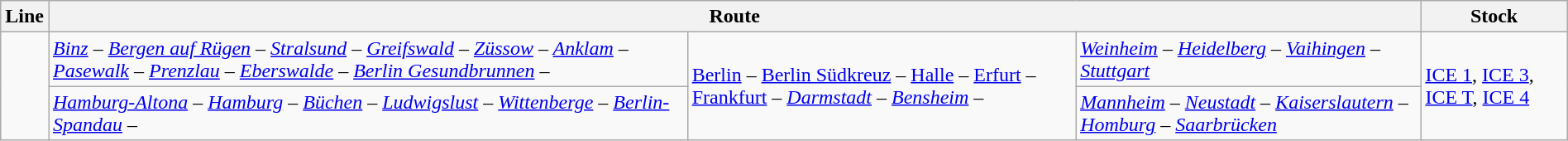<table class="wikitable" width="100%">
<tr class="hintergrundfarbe5">
<th>Line</th>
<th colspan="3">Route</th>
<th>Stock</th>
</tr>
<tr>
<td rowspan=2></td>
<td><em><a href='#'>Binz</a> – <a href='#'>Bergen auf Rügen</a> – <a href='#'>Stralsund</a> – <a href='#'>Greifswald</a> – <a href='#'>Züssow</a> – <a href='#'>Anklam</a> – <a href='#'>Pasewalk</a> – <a href='#'>Prenzlau</a> – <a href='#'>Eberswalde</a> – <a href='#'>Berlin Gesundbrunnen</a> –</em></td>
<td rowspan=2><a href='#'>Berlin</a> – <a href='#'>Berlin Südkreuz</a> – <a href='#'>Halle</a> – <a href='#'>Erfurt</a> – <a href='#'>Frankfurt</a> <em>– <a href='#'>Darmstadt</a> – <a href='#'>Bensheim</a> –</em></td>
<td><em> <a href='#'>Weinheim</a> – <a href='#'>Heidelberg</a> – <a href='#'>Vaihingen</a> – <a href='#'>Stuttgart</a></em></td>
<td rowspan=2><a href='#'>ICE 1</a>, <a href='#'>ICE 3</a>, <a href='#'>ICE T</a>, <a href='#'>ICE 4</a></td>
</tr>
<tr>
<td><em><a href='#'>Hamburg-Altona</a> – <a href='#'>Hamburg</a> – <a href='#'>Büchen</a> – <a href='#'>Ludwigslust</a> – <a href='#'>Wittenberge</a> – <a href='#'>Berlin-Spandau</a> –</em></td>
<td><em><a href='#'>Mannheim</a> – <a href='#'>Neustadt</a> – <a href='#'>Kaiserslautern</a> – <a href='#'>Homburg</a> – <a href='#'>Saarbrücken</a></em></td>
</tr>
</table>
